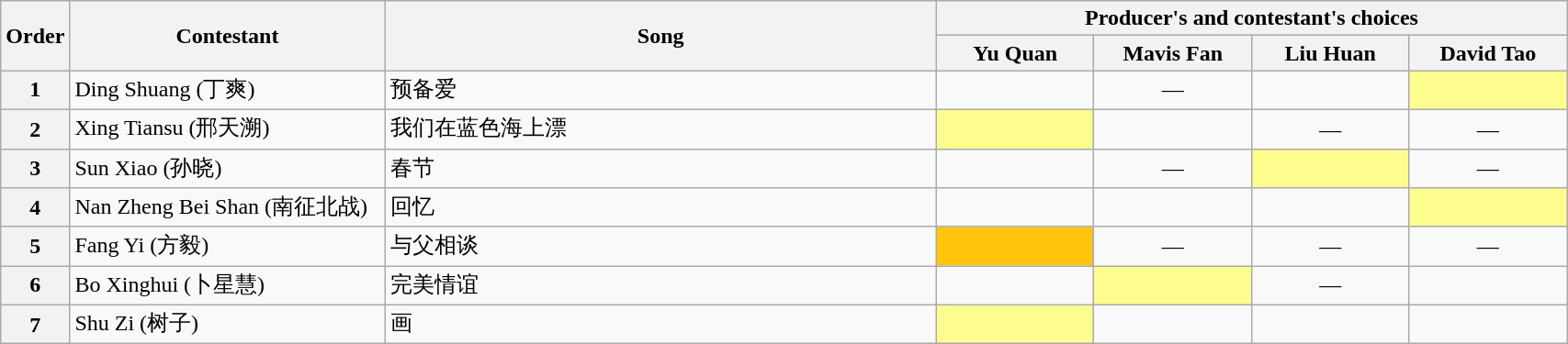<table class="wikitable" style="width:90%;">
<tr>
<th rowspan="2" width="1%">Order</th>
<th rowspan="2" width="20%">Contestant</th>
<th rowspan="2" width="35%">Song</th>
<th colspan="4" width="40%">Producer's and contestant's choices</th>
</tr>
<tr>
<th width="10%"><strong>Yu Quan</strong></th>
<th width="10%"><strong>Mavis Fan</strong></th>
<th width="10%"><strong>Liu Huan</strong></th>
<th width="10%"><strong>David Tao</strong></th>
</tr>
<tr>
<th>1</th>
<td>Ding Shuang (丁爽)<br></td>
<td>预备爱<br></td>
<td style="text-align:center;"></td>
<td style="text-align:center;">—</td>
<td style="text-align:center;"></td>
<td style="background:#FDFC8F;text-align:center;"></td>
</tr>
<tr>
<th>2</th>
<td>Xing Tiansu (邢天溯)<br></td>
<td>我们在蓝色海上漂<br></td>
<td style="background:#FDFC8F;text-align:center;"></td>
<td style="text-align:center;"></td>
<td style="text-align:center;">—</td>
<td style="text-align:center;">—</td>
</tr>
<tr>
<th>3</th>
<td>Sun Xiao (孙晓)<br></td>
<td>春节<br></td>
<td style="text-align:center;"></td>
<td style="text-align:center;">—</td>
<td style="background:#FDFC8F;text-align:center;"></td>
<td style="text-align:center;">—</td>
</tr>
<tr>
<th>4</th>
<td>Nan Zheng Bei Shan (南征北战)<br></td>
<td>回忆<br></td>
<td style="text-align:center;"></td>
<td style="text-align:center;"></td>
<td style="text-align:center;"></td>
<td style="background:#FDFC8F;text-align:center;"></td>
</tr>
<tr>
<th>5</th>
<td>Fang Yi (方毅)<br></td>
<td>与父相谈<br></td>
<td style="background:#FFC40C;text-align:center;"></td>
<td style="text-align:center;">—</td>
<td style="text-align:center;">—</td>
<td style="text-align:center;">—</td>
</tr>
<tr>
<th>6</th>
<td>Bo Xinghui (卜星慧)<br></td>
<td>完美情谊<br></td>
<td style="text-align:center;"></td>
<td style="background:#FDFC8F;text-align:center;"></td>
<td style="text-align:center;">—</td>
<td style="text-align:center;"></td>
</tr>
<tr>
<th>7</th>
<td>Shu Zi (树子)<br></td>
<td>画<br></td>
<td style="background:#FDFC8F;text-align:center;"></td>
<td style="text-align:center;"></td>
<td style="text-align:center;"></td>
<td style="text-align:center;"></td>
</tr>
</table>
